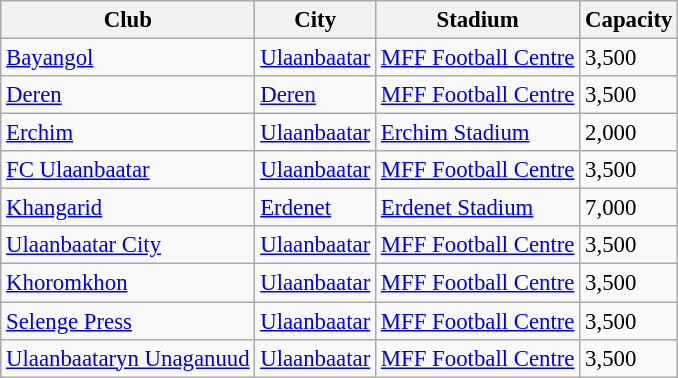<table class="wikitable sortable" style="font-size:95%">
<tr>
<th>Club</th>
<th>City</th>
<th>Stadium</th>
<th>Capacity</th>
</tr>
<tr>
<td><a href='#'>Bayangol</a></td>
<td><a href='#'>Ulaanbaatar</a></td>
<td><a href='#'>MFF Football Centre</a></td>
<td>3,500</td>
</tr>
<tr>
<td><a href='#'>Deren</a></td>
<td><a href='#'>Deren</a></td>
<td><a href='#'>MFF Football Centre</a></td>
<td>3,500</td>
</tr>
<tr>
<td><a href='#'>Erchim</a></td>
<td><a href='#'>Ulaanbaatar</a></td>
<td><a href='#'>Erchim Stadium</a></td>
<td>2,000</td>
</tr>
<tr>
<td><a href='#'>FC Ulaanbaatar</a></td>
<td><a href='#'>Ulaanbaatar</a></td>
<td><a href='#'>MFF Football Centre</a></td>
<td>3,500</td>
</tr>
<tr>
<td><a href='#'>Khangarid</a></td>
<td><a href='#'>Erdenet</a></td>
<td><a href='#'>Erdenet Stadium</a></td>
<td>7,000</td>
</tr>
<tr>
<td><a href='#'>Ulaanbaatar City</a></td>
<td><a href='#'>Ulaanbaatar</a></td>
<td><a href='#'>MFF Football Centre</a></td>
<td>3,500</td>
</tr>
<tr>
<td><a href='#'>Khoromkhon</a></td>
<td><a href='#'>Ulaanbaatar</a></td>
<td><a href='#'>MFF Football Centre</a></td>
<td>3,500</td>
</tr>
<tr>
<td><a href='#'>Selenge Press</a></td>
<td><a href='#'>Ulaanbaatar</a></td>
<td><a href='#'>MFF Football Centre</a></td>
<td>3,500</td>
</tr>
<tr>
<td><a href='#'>Ulaanbaataryn Unaganuud</a></td>
<td><a href='#'>Ulaanbaatar</a></td>
<td><a href='#'>MFF Football Centre</a></td>
<td>3,500</td>
</tr>
</table>
